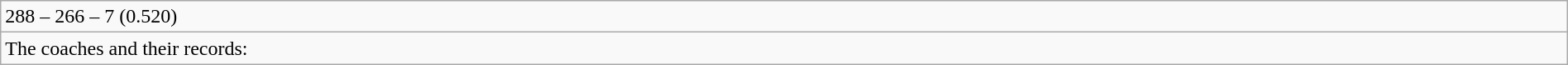<table class="wikitable" style="width:100%">
<tr>
<td>288 – 266 – 7 (0.520)</td>
</tr>
<tr>
<td>The coaches and their records:<br></td>
</tr>
</table>
